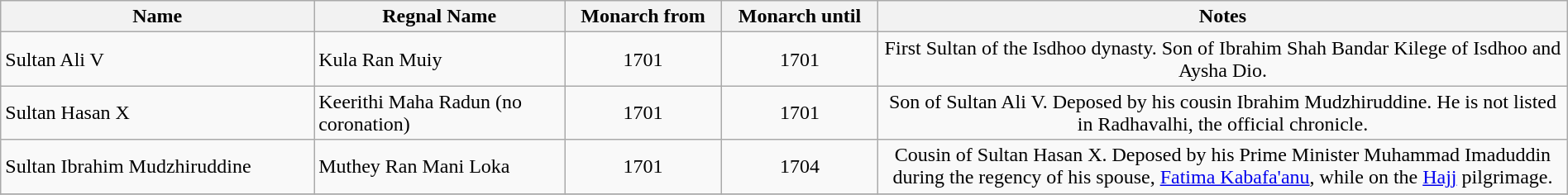<table width=100% class="wikitable">
<tr>
<th width=20%>Name</th>
<th>Regnal Name</th>
<th width=10%>Monarch from</th>
<th width=10%>Monarch until</th>
<th width=44%>Notes</th>
</tr>
<tr>
<td align="left">Sultan Ali V</td>
<td>Kula Ran Muiy</td>
<td align="center">1701</td>
<td align="center">1701</td>
<td align="center">First Sultan of the Isdhoo dynasty. Son of Ibrahim Shah Bandar Kilege of Isdhoo and Aysha Dio.</td>
</tr>
<tr>
<td align="left">Sultan Hasan X</td>
<td>Keerithi Maha Radun (no coronation)</td>
<td align="center">1701</td>
<td align="center">1701</td>
<td align="center">Son of Sultan Ali V. Deposed by his cousin Ibrahim Mudzhiruddine. He is not listed in Radhavalhi, the official chronicle.</td>
</tr>
<tr>
<td align="left">Sultan Ibrahim Mudzhiruddine</td>
<td>Muthey Ran Mani Loka</td>
<td align="center">1701</td>
<td align="center">1704</td>
<td align="center">Cousin of Sultan Hasan X. Deposed by his Prime Minister Muhammad Imaduddin during the regency of his spouse, <a href='#'>Fatima Kabafa'anu</a>, while on the <a href='#'>Hajj</a> pilgrimage.</td>
</tr>
<tr>
</tr>
</table>
